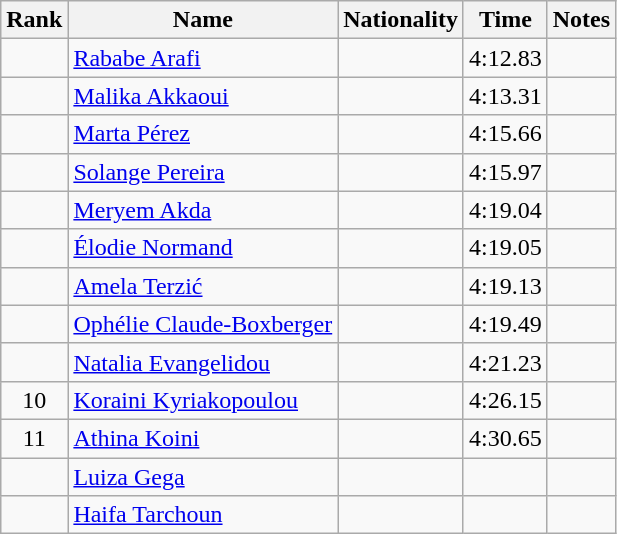<table class="wikitable sortable" style="text-align:center">
<tr>
<th>Rank</th>
<th>Name</th>
<th>Nationality</th>
<th>Time</th>
<th>Notes</th>
</tr>
<tr>
<td></td>
<td align=left><a href='#'>Rababe Arafi</a></td>
<td align=left></td>
<td>4:12.83</td>
<td></td>
</tr>
<tr>
<td></td>
<td align=left><a href='#'>Malika Akkaoui</a></td>
<td align=left></td>
<td>4:13.31</td>
<td></td>
</tr>
<tr>
<td></td>
<td align=left><a href='#'>Marta Pérez</a></td>
<td align=left></td>
<td>4:15.66</td>
<td></td>
</tr>
<tr>
<td></td>
<td align=left><a href='#'>Solange Pereira</a></td>
<td align=left></td>
<td>4:15.97</td>
<td></td>
</tr>
<tr>
<td></td>
<td align=left><a href='#'>Meryem Akda</a></td>
<td align=left></td>
<td>4:19.04</td>
<td></td>
</tr>
<tr>
<td></td>
<td align=left><a href='#'>Élodie Normand</a></td>
<td align=left></td>
<td>4:19.05</td>
<td></td>
</tr>
<tr>
<td></td>
<td align=left><a href='#'>Amela Terzić</a></td>
<td align=left></td>
<td>4:19.13</td>
<td></td>
</tr>
<tr>
<td></td>
<td align=left><a href='#'>Ophélie Claude-Boxberger</a></td>
<td align=left></td>
<td>4:19.49</td>
<td></td>
</tr>
<tr>
<td></td>
<td align=left><a href='#'>Natalia Evangelidou</a></td>
<td align=left></td>
<td>4:21.23</td>
<td></td>
</tr>
<tr>
<td>10</td>
<td align=left><a href='#'>Koraini Kyriakopoulou</a></td>
<td align=left></td>
<td>4:26.15</td>
<td></td>
</tr>
<tr>
<td>11</td>
<td align=left><a href='#'>Athina Koini</a></td>
<td align=left></td>
<td>4:30.65</td>
<td></td>
</tr>
<tr>
<td></td>
<td align=left><a href='#'>Luiza Gega</a></td>
<td align=left></td>
<td></td>
<td></td>
</tr>
<tr>
<td></td>
<td align=left><a href='#'>Haifa Tarchoun</a></td>
<td align=left></td>
<td></td>
<td></td>
</tr>
</table>
